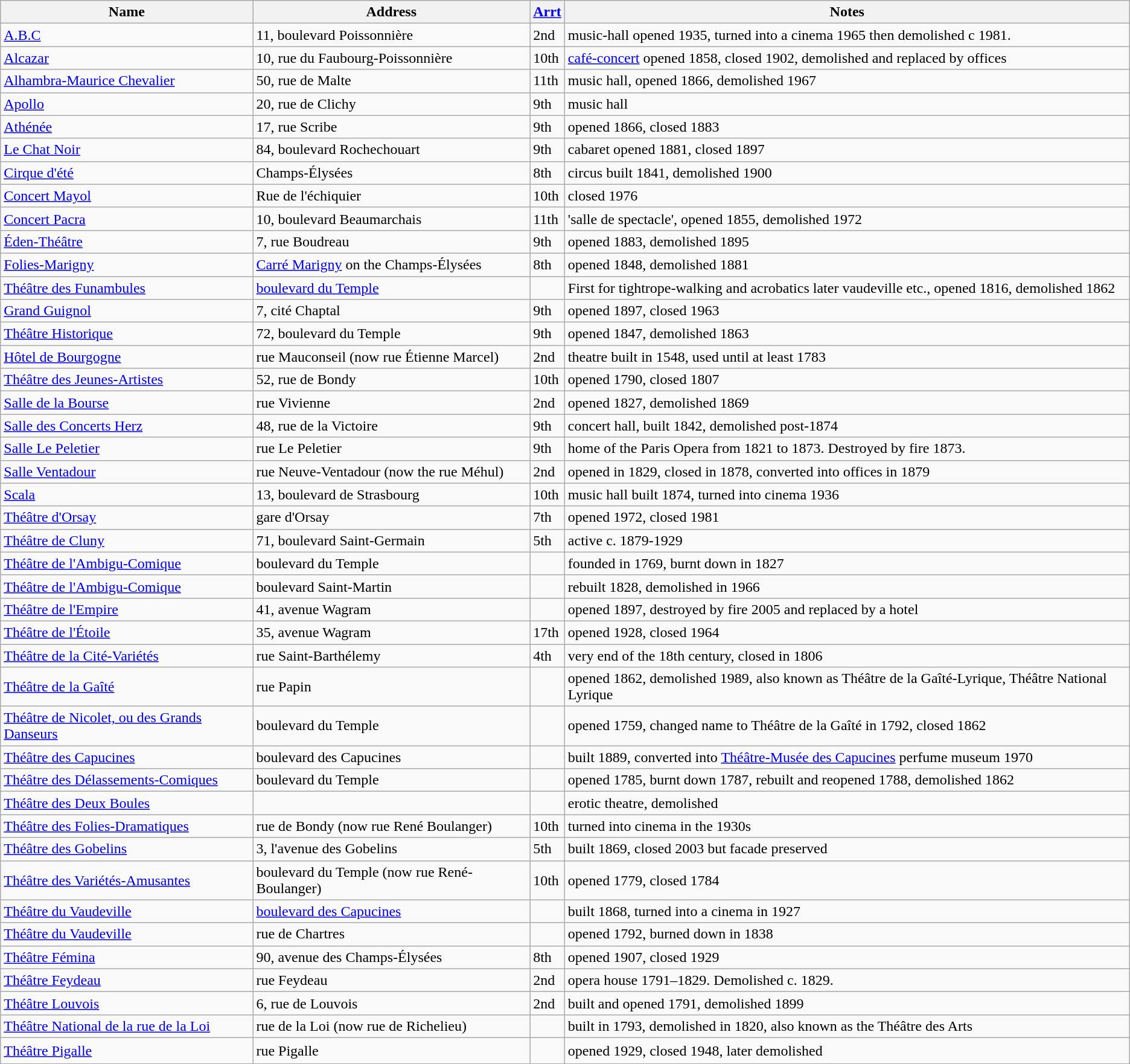<table class="wikitable sortable">
<tr>
<th>Name</th>
<th>Address</th>
<th><a href='#'>Arrt</a></th>
<th class="unsortable">Notes</th>
</tr>
<tr>
<td><a href='#'>A.B.C</a></td>
<td>11, boulevard Poissonnière</td>
<td>2nd</td>
<td>music-hall opened 1935, turned into a cinema 1965 then demolished c 1981.</td>
</tr>
<tr>
<td><a href='#'>Alcazar</a></td>
<td>10, rue du Faubourg-Poissonnière</td>
<td>10th</td>
<td><a href='#'>café-concert</a> opened 1858, closed 1902, demolished and replaced by offices</td>
</tr>
<tr>
<td><a href='#'>Alhambra-Maurice Chevalier</a></td>
<td>50, rue de Malte</td>
<td>11th</td>
<td>music hall, opened 1866, demolished 1967</td>
</tr>
<tr>
<td><a href='#'>Apollo</a></td>
<td>20, rue de Clichy</td>
<td>9th</td>
<td>music hall</td>
</tr>
<tr>
<td><a href='#'>Athénée</a></td>
<td>17, rue Scribe</td>
<td>9th</td>
<td>opened 1866, closed 1883</td>
</tr>
<tr>
<td><a href='#'>Le Chat Noir</a></td>
<td>84, boulevard Rochechouart</td>
<td>9th</td>
<td>cabaret opened 1881, closed 1897</td>
</tr>
<tr>
<td><a href='#'>Cirque d'été</a></td>
<td>Champs-Élysées</td>
<td>8th</td>
<td>circus built 1841, demolished 1900</td>
</tr>
<tr>
<td><a href='#'>Concert Mayol</a></td>
<td>Rue de l'échiquier</td>
<td>10th</td>
<td>closed 1976</td>
</tr>
<tr>
<td><a href='#'>Concert Pacra</a></td>
<td>10, boulevard Beaumarchais</td>
<td>11th</td>
<td>'salle de spectacle', opened 1855, demolished 1972</td>
</tr>
<tr>
<td><a href='#'>Éden-Théâtre</a></td>
<td>7, rue Boudreau</td>
<td>9th</td>
<td>opened 1883, demolished 1895</td>
</tr>
<tr>
<td><a href='#'>Folies-Marigny</a></td>
<td><a href='#'>Carré Marigny</a> on the Champs-Élysées</td>
<td>8th</td>
<td>opened 1848, demolished 1881</td>
</tr>
<tr>
<td><a href='#'>Théâtre des Funambules</a></td>
<td><a href='#'>boulevard du Temple</a></td>
<td></td>
<td>First for tightrope-walking and acrobatics later vaudeville etc., opened 1816, demolished 1862</td>
</tr>
<tr>
<td><a href='#'>Grand Guignol</a></td>
<td>7, cité Chaptal</td>
<td>9th</td>
<td>opened 1897, closed 1963</td>
</tr>
<tr>
<td><a href='#'>Théâtre Historique</a></td>
<td>72, boulevard du Temple</td>
<td>9th</td>
<td>opened 1847, demolished 1863</td>
</tr>
<tr>
<td><a href='#'>Hôtel de Bourgogne</a></td>
<td>rue Mauconseil (now rue Étienne Marcel)</td>
<td>2nd</td>
<td>theatre built in 1548, used until at least 1783</td>
</tr>
<tr>
<td><a href='#'>Théâtre des Jeunes-Artistes</a></td>
<td>52, rue de Bondy</td>
<td>10th</td>
<td>opened 1790, closed 1807</td>
</tr>
<tr>
<td><a href='#'>Salle de la Bourse</a></td>
<td>rue Vivienne</td>
<td>2nd</td>
<td>opened 1827, demolished 1869</td>
</tr>
<tr>
<td><a href='#'>Salle des Concerts Herz</a></td>
<td>48, rue de la Victoire</td>
<td>9th</td>
<td>concert hall, built 1842, demolished post-1874</td>
</tr>
<tr>
<td><a href='#'>Salle Le Peletier</a></td>
<td>rue Le Peletier</td>
<td>9th</td>
<td>home of the Paris Opera from 1821 to 1873. Destroyed by fire 1873.</td>
</tr>
<tr>
<td><a href='#'>Salle Ventadour</a></td>
<td>rue Neuve-Ventadour (now the rue Méhul)</td>
<td>2nd</td>
<td>opened in 1829, closed in 1878, converted into offices in 1879</td>
</tr>
<tr>
<td><a href='#'>Scala</a></td>
<td>13, boulevard de Strasbourg</td>
<td>10th</td>
<td>music hall built 1874, turned into cinema 1936</td>
</tr>
<tr>
<td><a href='#'>Théâtre d'Orsay</a></td>
<td>gare d'Orsay</td>
<td>7th</td>
<td>opened 1972, closed 1981</td>
</tr>
<tr>
<td><a href='#'>Théâtre de Cluny</a></td>
<td>71, boulevard Saint-Germain</td>
<td>5th</td>
<td>active c. 1879-1929</td>
</tr>
<tr>
<td><a href='#'>Théâtre de l'Ambigu-Comique</a></td>
<td>boulevard du Temple</td>
<td></td>
<td>founded in 1769, burnt down in 1827</td>
</tr>
<tr>
<td><a href='#'>Théâtre de l'Ambigu-Comique</a></td>
<td>boulevard Saint-Martin</td>
<td></td>
<td>rebuilt 1828, demolished in 1966</td>
</tr>
<tr>
<td><a href='#'>Théâtre de l'Empire</a></td>
<td>41, avenue Wagram</td>
<td></td>
<td>opened 1897, destroyed by fire 2005 and replaced by a hotel</td>
</tr>
<tr>
<td><a href='#'>Théâtre de l'Étoile</a></td>
<td>35, avenue Wagram</td>
<td>17th</td>
<td>opened 1928, closed 1964</td>
</tr>
<tr>
<td><a href='#'>Théâtre de la Cité-Variétés</a></td>
<td>rue Saint-Barthélemy</td>
<td>4th</td>
<td>very end of the 18th century, closed in 1806</td>
</tr>
<tr>
<td><a href='#'>Théâtre de la Gaîté</a></td>
<td>rue Papin</td>
<td></td>
<td>opened 1862, demolished 1989, also known as Théâtre de la Gaîté-Lyrique, Théâtre National Lyrique</td>
</tr>
<tr>
<td><a href='#'>Théâtre de Nicolet, ou des Grands Danseurs</a></td>
<td>boulevard du Temple</td>
<td></td>
<td>opened 1759, changed name to Théâtre de la Gaîté in 1792, closed 1862</td>
</tr>
<tr>
<td><a href='#'>Théâtre des Capucines</a></td>
<td>boulevard des Capucines</td>
<td></td>
<td>built 1889, converted into <a href='#'>Théâtre-Musée des Capucines</a> perfume museum 1970</td>
</tr>
<tr>
<td><a href='#'>Théâtre des Délassements-Comiques</a></td>
<td>boulevard du Temple</td>
<td></td>
<td>opened 1785, burnt down 1787, rebuilt and reopened 1788, demolished 1862</td>
</tr>
<tr>
<td><a href='#'>Théâtre des Deux Boules</a></td>
<td></td>
<td></td>
<td>erotic theatre, demolished</td>
</tr>
<tr>
<td><a href='#'>Théâtre des Folies-Dramatiques</a></td>
<td>rue de Bondy (now rue René Boulanger)</td>
<td>10th</td>
<td>turned into cinema in the 1930s</td>
</tr>
<tr>
<td><a href='#'>Théâtre des Gobelins</a></td>
<td>3, l'avenue des Gobelins</td>
<td>5th</td>
<td>built 1869, closed 2003 but facade preserved</td>
</tr>
<tr>
<td><a href='#'>Théâtre des Variétés-Amusantes</a></td>
<td>boulevard du Temple (now rue René-Boulanger)</td>
<td>10th</td>
<td>opened 1779, closed 1784</td>
</tr>
<tr>
<td><a href='#'>Théâtre du Vaudeville</a></td>
<td><a href='#'>boulevard des Capucines</a></td>
<td></td>
<td>built 1868, turned into a cinema in 1927</td>
</tr>
<tr>
<td><a href='#'>Théâtre du Vaudeville</a></td>
<td>rue de Chartres</td>
<td></td>
<td>opened 1792, burned down in 1838</td>
</tr>
<tr>
<td><a href='#'>Théâtre Fémina</a></td>
<td>90, avenue des Champs-Élysées</td>
<td>8th</td>
<td>opened 1907, closed 1929</td>
</tr>
<tr>
<td><a href='#'>Théâtre Feydeau</a></td>
<td>rue Feydeau</td>
<td>2nd</td>
<td>opera house 1791–1829. Demolished c. 1829.</td>
</tr>
<tr>
<td><a href='#'>Théâtre Louvois</a></td>
<td>6, rue de Louvois</td>
<td>2nd</td>
<td>built and opened 1791, demolished 1899</td>
</tr>
<tr>
<td><a href='#'>Théâtre National de la rue de la Loi</a></td>
<td>rue de la Loi (now rue de Richelieu)</td>
<td></td>
<td>built in 1793, demolished in 1820, also known as the Théâtre des Arts</td>
</tr>
<tr>
<td><a href='#'>Théâtre Pigalle</a></td>
<td>rue Pigalle</td>
<td>　</td>
<td>opened 1929, closed 1948, later demolished</td>
</tr>
<tr>
</tr>
</table>
